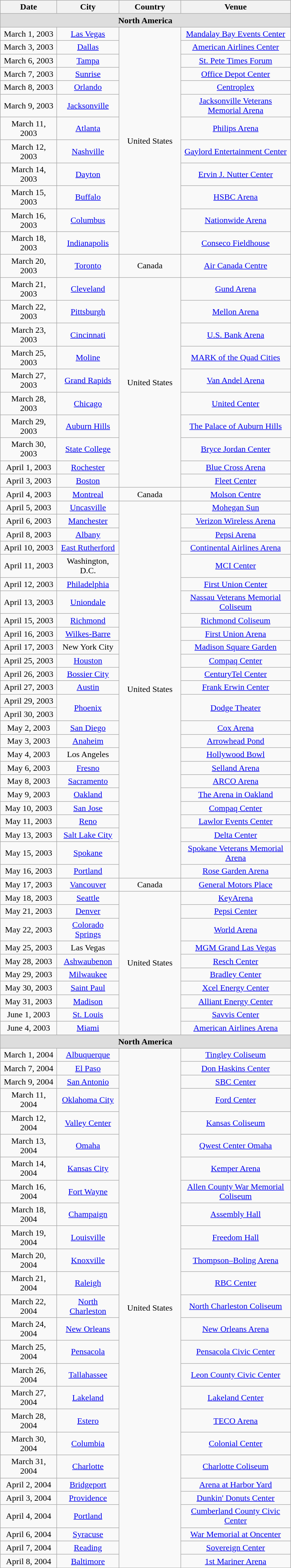<table class="wikitable" style="text-align:center;">
<tr>
<th width="100">Date</th>
<th width="110">City</th>
<th width="110">Country</th>
<th width="200">Venue</th>
</tr>
<tr bgcolor="#DDDDDD">
<td colspan=4><strong>North America</strong></td>
</tr>
<tr>
<td>March 1, 2003</td>
<td><a href='#'>Las Vegas</a></td>
<td rowspan="12">United States</td>
<td><a href='#'>Mandalay Bay Events Center</a></td>
</tr>
<tr>
<td>March 3, 2003</td>
<td><a href='#'>Dallas</a></td>
<td><a href='#'>American Airlines Center</a></td>
</tr>
<tr>
<td>March 6, 2003</td>
<td><a href='#'>Tampa</a></td>
<td><a href='#'>St. Pete Times Forum</a></td>
</tr>
<tr>
<td>March 7, 2003</td>
<td><a href='#'>Sunrise</a></td>
<td><a href='#'>Office Depot Center</a></td>
</tr>
<tr>
<td>March 8, 2003</td>
<td><a href='#'>Orlando</a></td>
<td><a href='#'>Centroplex</a></td>
</tr>
<tr>
<td>March 9, 2003</td>
<td><a href='#'>Jacksonville</a></td>
<td><a href='#'>Jacksonville Veterans Memorial Arena</a></td>
</tr>
<tr>
<td>March 11, 2003</td>
<td><a href='#'>Atlanta</a></td>
<td><a href='#'>Philips Arena</a></td>
</tr>
<tr>
<td>March 12, 2003</td>
<td><a href='#'>Nashville</a></td>
<td><a href='#'>Gaylord Entertainment Center</a></td>
</tr>
<tr>
<td>March 14, 2003</td>
<td><a href='#'>Dayton</a></td>
<td><a href='#'>Ervin J. Nutter Center</a></td>
</tr>
<tr>
<td>March 15, 2003</td>
<td><a href='#'>Buffalo</a></td>
<td><a href='#'>HSBC Arena</a></td>
</tr>
<tr>
<td>March 16, 2003</td>
<td><a href='#'>Columbus</a></td>
<td><a href='#'>Nationwide Arena</a></td>
</tr>
<tr>
<td>March 18, 2003</td>
<td><a href='#'>Indianapolis</a></td>
<td><a href='#'>Conseco Fieldhouse</a></td>
</tr>
<tr>
<td>March 20, 2003</td>
<td><a href='#'>Toronto</a></td>
<td>Canada</td>
<td><a href='#'>Air Canada Centre</a></td>
</tr>
<tr>
<td>March 21, 2003</td>
<td><a href='#'>Cleveland</a></td>
<td rowspan="10">United States</td>
<td><a href='#'>Gund Arena</a></td>
</tr>
<tr>
<td>March 22, 2003</td>
<td><a href='#'>Pittsburgh</a></td>
<td><a href='#'>Mellon Arena</a></td>
</tr>
<tr>
<td>March 23, 2003</td>
<td><a href='#'>Cincinnati</a></td>
<td><a href='#'>U.S. Bank Arena</a></td>
</tr>
<tr>
<td>March 25, 2003</td>
<td><a href='#'>Moline</a></td>
<td><a href='#'>MARK of the Quad Cities</a></td>
</tr>
<tr>
<td>March 27, 2003</td>
<td><a href='#'>Grand Rapids</a></td>
<td><a href='#'>Van Andel Arena</a></td>
</tr>
<tr>
<td>March 28, 2003</td>
<td><a href='#'>Chicago</a></td>
<td><a href='#'>United Center</a></td>
</tr>
<tr>
<td>March 29, 2003</td>
<td><a href='#'>Auburn Hills</a></td>
<td><a href='#'>The Palace of Auburn Hills</a></td>
</tr>
<tr>
<td>March 30, 2003</td>
<td><a href='#'>State College</a></td>
<td><a href='#'>Bryce Jordan Center</a></td>
</tr>
<tr>
<td>April 1, 2003</td>
<td><a href='#'>Rochester</a></td>
<td><a href='#'>Blue Cross Arena</a></td>
</tr>
<tr>
<td>April 3, 2003</td>
<td><a href='#'>Boston</a></td>
<td><a href='#'>Fleet Center</a></td>
</tr>
<tr>
<td>April 4, 2003</td>
<td><a href='#'>Montreal</a></td>
<td>Canada</td>
<td><a href='#'>Molson Centre</a></td>
</tr>
<tr>
<td>April 5, 2003</td>
<td><a href='#'>Uncasville</a></td>
<td rowspan="26">United States</td>
<td><a href='#'>Mohegan Sun</a></td>
</tr>
<tr>
<td>April 6, 2003</td>
<td><a href='#'>Manchester</a></td>
<td><a href='#'>Verizon Wireless Arena</a></td>
</tr>
<tr>
<td>April 8, 2003</td>
<td><a href='#'>Albany</a></td>
<td><a href='#'>Pepsi Arena</a></td>
</tr>
<tr>
<td>April 10, 2003</td>
<td><a href='#'>East Rutherford</a></td>
<td><a href='#'>Continental Airlines Arena</a></td>
</tr>
<tr>
<td>April 11, 2003</td>
<td>Washington, D.C.</td>
<td><a href='#'>MCI Center</a></td>
</tr>
<tr>
<td>April 12, 2003</td>
<td><a href='#'>Philadelphia</a></td>
<td><a href='#'>First Union Center</a></td>
</tr>
<tr>
<td>April 13, 2003</td>
<td><a href='#'>Uniondale</a></td>
<td><a href='#'>Nassau Veterans Memorial Coliseum</a></td>
</tr>
<tr>
<td>April 15, 2003</td>
<td><a href='#'>Richmond</a></td>
<td><a href='#'>Richmond Coliseum</a></td>
</tr>
<tr>
<td>April 16, 2003</td>
<td><a href='#'>Wilkes-Barre</a></td>
<td><a href='#'>First Union Arena</a></td>
</tr>
<tr>
<td>April 17, 2003</td>
<td>New York City</td>
<td><a href='#'>Madison Square Garden</a></td>
</tr>
<tr>
<td>April 25, 2003</td>
<td><a href='#'>Houston</a></td>
<td><a href='#'>Compaq Center</a></td>
</tr>
<tr>
<td>April 26, 2003</td>
<td><a href='#'>Bossier City</a></td>
<td><a href='#'>CenturyTel Center</a></td>
</tr>
<tr>
<td>April 27, 2003</td>
<td><a href='#'>Austin</a></td>
<td><a href='#'>Frank Erwin Center</a></td>
</tr>
<tr>
<td>April 29, 2003</td>
<td rowspan="2"><a href='#'>Phoenix</a></td>
<td rowspan="2"><a href='#'>Dodge Theater</a></td>
</tr>
<tr>
<td>April 30, 2003</td>
</tr>
<tr>
<td>May 2, 2003</td>
<td><a href='#'>San Diego</a></td>
<td><a href='#'>Cox Arena</a></td>
</tr>
<tr>
<td>May 3, 2003</td>
<td><a href='#'>Anaheim</a></td>
<td><a href='#'>Arrowhead Pond</a></td>
</tr>
<tr>
<td>May 4, 2003</td>
<td>Los Angeles</td>
<td><a href='#'>Hollywood Bowl</a></td>
</tr>
<tr>
<td>May 6, 2003</td>
<td><a href='#'>Fresno</a></td>
<td><a href='#'>Selland Arena</a></td>
</tr>
<tr>
<td>May 8, 2003</td>
<td><a href='#'>Sacramento</a></td>
<td><a href='#'>ARCO Arena</a></td>
</tr>
<tr>
<td>May 9, 2003</td>
<td><a href='#'>Oakland</a></td>
<td><a href='#'>The Arena in Oakland</a></td>
</tr>
<tr>
<td>May 10, 2003</td>
<td><a href='#'>San Jose</a></td>
<td><a href='#'>Compaq Center</a></td>
</tr>
<tr>
<td>May 11, 2003</td>
<td><a href='#'>Reno</a></td>
<td><a href='#'>Lawlor Events Center</a></td>
</tr>
<tr>
<td>May 13, 2003</td>
<td><a href='#'>Salt Lake City</a></td>
<td><a href='#'>Delta Center</a></td>
</tr>
<tr>
<td>May 15, 2003</td>
<td><a href='#'>Spokane</a></td>
<td><a href='#'>Spokane Veterans Memorial Arena</a></td>
</tr>
<tr>
<td>May 16, 2003</td>
<td><a href='#'>Portland</a></td>
<td><a href='#'>Rose Garden Arena</a></td>
</tr>
<tr>
<td>May 17, 2003</td>
<td><a href='#'>Vancouver</a></td>
<td>Canada</td>
<td><a href='#'>General Motors Place</a></td>
</tr>
<tr>
<td>May 18, 2003</td>
<td><a href='#'>Seattle</a></td>
<td rowspan="10">United States</td>
<td><a href='#'>KeyArena</a></td>
</tr>
<tr>
<td>May 21, 2003</td>
<td><a href='#'>Denver</a></td>
<td><a href='#'>Pepsi Center</a></td>
</tr>
<tr>
<td>May 22, 2003</td>
<td><a href='#'>Colorado Springs</a></td>
<td><a href='#'>World Arena</a></td>
</tr>
<tr>
<td>May 25, 2003</td>
<td>Las Vegas</td>
<td><a href='#'>MGM Grand Las Vegas</a></td>
</tr>
<tr>
<td>May 28, 2003</td>
<td><a href='#'>Ashwaubenon</a></td>
<td><a href='#'>Resch Center</a></td>
</tr>
<tr>
<td>May 29, 2003</td>
<td><a href='#'>Milwaukee</a></td>
<td><a href='#'>Bradley Center</a></td>
</tr>
<tr>
<td>May 30, 2003</td>
<td><a href='#'>Saint Paul</a></td>
<td><a href='#'>Xcel Energy Center</a></td>
</tr>
<tr>
<td>May 31, 2003</td>
<td><a href='#'>Madison</a></td>
<td><a href='#'>Alliant Energy Center</a></td>
</tr>
<tr>
<td>June 1, 2003</td>
<td><a href='#'>St. Louis</a></td>
<td><a href='#'>Savvis Center</a></td>
</tr>
<tr>
<td>June 4, 2003</td>
<td><a href='#'>Miami</a></td>
<td><a href='#'>American Airlines Arena</a></td>
</tr>
<tr bgcolor="#DDDDDD">
<td colspan=4><strong>North America</strong></td>
</tr>
<tr>
<td>March 1, 2004</td>
<td><a href='#'>Albuquerque</a></td>
<td rowspan="26">United States</td>
<td><a href='#'>Tingley Coliseum</a></td>
</tr>
<tr>
<td>March 7, 2004</td>
<td><a href='#'>El Paso</a></td>
<td><a href='#'>Don Haskins Center</a></td>
</tr>
<tr>
<td>March 9, 2004</td>
<td><a href='#'>San Antonio</a></td>
<td><a href='#'>SBC Center</a></td>
</tr>
<tr>
<td>March 11, 2004</td>
<td><a href='#'>Oklahoma City</a></td>
<td><a href='#'>Ford Center</a></td>
</tr>
<tr>
<td>March 12, 2004</td>
<td><a href='#'>Valley Center</a></td>
<td><a href='#'>Kansas Coliseum</a></td>
</tr>
<tr>
<td>March 13, 2004</td>
<td><a href='#'>Omaha</a></td>
<td><a href='#'>Qwest Center Omaha</a></td>
</tr>
<tr>
<td>March 14, 2004</td>
<td><a href='#'>Kansas City</a></td>
<td><a href='#'>Kemper Arena</a></td>
</tr>
<tr>
<td>March 16, 2004</td>
<td><a href='#'>Fort Wayne</a></td>
<td><a href='#'>Allen County War Memorial Coliseum</a></td>
</tr>
<tr>
<td>March 18, 2004</td>
<td><a href='#'>Champaign</a></td>
<td><a href='#'>Assembly Hall</a></td>
</tr>
<tr>
<td>March 19, 2004</td>
<td><a href='#'>Louisville</a></td>
<td><a href='#'>Freedom Hall</a></td>
</tr>
<tr>
<td>March 20, 2004</td>
<td><a href='#'>Knoxville</a></td>
<td><a href='#'>Thompson–Boling Arena</a></td>
</tr>
<tr>
<td>March 21, 2004</td>
<td><a href='#'>Raleigh</a></td>
<td><a href='#'>RBC Center</a></td>
</tr>
<tr>
<td>March 22, 2004</td>
<td><a href='#'>North Charleston</a></td>
<td><a href='#'>North Charleston Coliseum</a></td>
</tr>
<tr>
<td>March 24, 2004</td>
<td><a href='#'>New Orleans</a></td>
<td><a href='#'>New Orleans Arena</a></td>
</tr>
<tr>
<td>March 25, 2004</td>
<td><a href='#'>Pensacola</a></td>
<td><a href='#'>Pensacola Civic Center</a></td>
</tr>
<tr>
<td>March 26, 2004</td>
<td><a href='#'>Tallahassee</a></td>
<td><a href='#'>Leon County Civic Center</a></td>
</tr>
<tr>
<td>March 27, 2004</td>
<td><a href='#'>Lakeland</a></td>
<td><a href='#'>Lakeland Center</a></td>
</tr>
<tr>
<td>March 28, 2004</td>
<td><a href='#'>Estero</a></td>
<td><a href='#'>TECO Arena</a></td>
</tr>
<tr>
<td>March 30, 2004</td>
<td><a href='#'>Columbia</a></td>
<td><a href='#'>Colonial Center</a></td>
</tr>
<tr>
<td>March 31, 2004</td>
<td><a href='#'>Charlotte</a></td>
<td><a href='#'>Charlotte Coliseum</a></td>
</tr>
<tr>
<td>April 2, 2004</td>
<td><a href='#'>Bridgeport</a></td>
<td><a href='#'>Arena at Harbor Yard</a></td>
</tr>
<tr>
<td>April 3, 2004</td>
<td><a href='#'>Providence</a></td>
<td><a href='#'>Dunkin' Donuts Center</a></td>
</tr>
<tr>
<td>April 4, 2004</td>
<td><a href='#'>Portland</a></td>
<td><a href='#'>Cumberland County Civic Center</a></td>
</tr>
<tr>
<td>April 6, 2004</td>
<td><a href='#'>Syracuse</a></td>
<td><a href='#'>War Memorial at Oncenter</a></td>
</tr>
<tr>
<td>April 7, 2004</td>
<td><a href='#'>Reading</a></td>
<td><a href='#'>Sovereign Center</a></td>
</tr>
<tr>
<td>April 8, 2004</td>
<td><a href='#'>Baltimore</a></td>
<td><a href='#'>1st Mariner Arena</a></td>
</tr>
</table>
